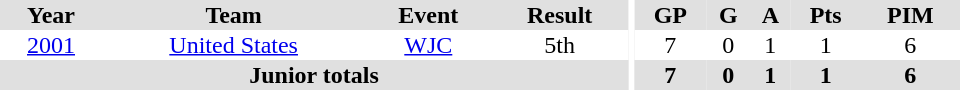<table border="0" cellpadding="1" cellspacing="0" ID="Table3" style="text-align:center; width:40em">
<tr ALIGN="center" bgcolor="#e0e0e0">
<th>Year</th>
<th>Team</th>
<th>Event</th>
<th>Result</th>
<th rowspan="99" bgcolor="#ffffff"></th>
<th>GP</th>
<th>G</th>
<th>A</th>
<th>Pts</th>
<th>PIM</th>
</tr>
<tr>
<td><a href='#'>2001</a></td>
<td><a href='#'>United States</a></td>
<td><a href='#'>WJC</a></td>
<td>5th</td>
<td>7</td>
<td>0</td>
<td>1</td>
<td>1</td>
<td>6</td>
</tr>
<tr bgcolor="#e0e0e0">
<th colspan="4">Junior totals</th>
<th>7</th>
<th>0</th>
<th>1</th>
<th>1</th>
<th>6</th>
</tr>
</table>
